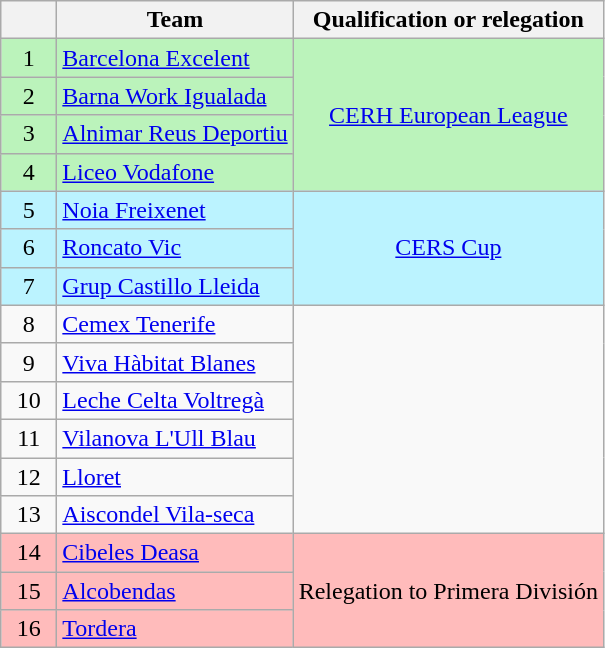<table class="wikitable" style="text-align:center">
<tr>
<th width=30></th>
<th>Team</th>
<th>Qualification or relegation</th>
</tr>
<tr bgcolor=#BBF3BB>
<td>1</td>
<td align=left><a href='#'>Barcelona Excelent</a></td>
<td rowspan=4><a href='#'>CERH European League</a></td>
</tr>
<tr bgcolor=#BBF3BB>
<td>2</td>
<td align=left><a href='#'>Barna Work Igualada</a></td>
</tr>
<tr bgcolor=#BBF3BB>
<td>3</td>
<td align=left><a href='#'>Alnimar Reus Deportiu</a></td>
</tr>
<tr bgcolor=#BBF3BB>
<td>4</td>
<td align=left><a href='#'>Liceo Vodafone</a></td>
</tr>
<tr bgcolor=#BBF3FF>
<td>5</td>
<td align=left><a href='#'>Noia Freixenet</a></td>
<td rowspan=3><a href='#'>CERS Cup</a></td>
</tr>
<tr bgcolor=#BBF3FF>
<td>6</td>
<td align=left><a href='#'>Roncato Vic</a></td>
</tr>
<tr bgcolor=#BBF3FF>
<td>7</td>
<td align=left><a href='#'>Grup Castillo Lleida</a></td>
</tr>
<tr>
<td>8</td>
<td align=left><a href='#'>Cemex Tenerife</a></td>
<td rowspan=6></td>
</tr>
<tr>
<td>9</td>
<td align=left><a href='#'>Viva Hàbitat Blanes</a></td>
</tr>
<tr>
<td>10</td>
<td align=left><a href='#'>Leche Celta Voltregà</a></td>
</tr>
<tr>
<td>11</td>
<td align=left><a href='#'>Vilanova L'Ull Blau</a></td>
</tr>
<tr>
<td>12</td>
<td align=left><a href='#'>Lloret</a></td>
</tr>
<tr>
<td>13</td>
<td align=left><a href='#'>Aiscondel Vila-seca</a></td>
</tr>
<tr bgcolor=#FFBBBB>
<td>14</td>
<td align=left><a href='#'>Cibeles Deasa</a></td>
<td rowspan=3>Relegation to Primera División</td>
</tr>
<tr bgcolor=#FFBBBB>
<td>15</td>
<td align=left><a href='#'>Alcobendas</a></td>
</tr>
<tr bgcolor=#FFBBBB>
<td>16</td>
<td align=left><a href='#'>Tordera</a></td>
</tr>
</table>
